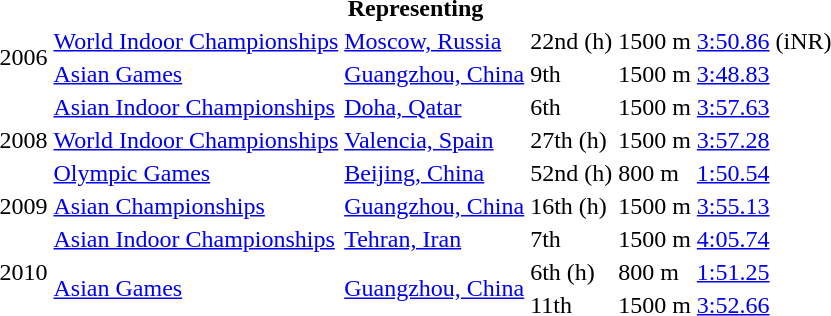<table>
<tr>
<th colspan="6">Representing </th>
</tr>
<tr>
<td rowspan=2>2006</td>
<td><a href='#'>World Indoor Championships</a></td>
<td><a href='#'>Moscow, Russia</a></td>
<td>22nd (h)</td>
<td>1500 m</td>
<td><a href='#'>3:50.86</a> (iNR)</td>
</tr>
<tr>
<td><a href='#'>Asian Games</a></td>
<td><a href='#'>Guangzhou, China</a></td>
<td>9th</td>
<td>1500 m</td>
<td><a href='#'>3:48.83</a></td>
</tr>
<tr>
<td rowspan=3>2008</td>
<td><a href='#'>Asian Indoor Championships</a></td>
<td><a href='#'>Doha, Qatar</a></td>
<td>6th</td>
<td>1500 m</td>
<td><a href='#'>3:57.63</a></td>
</tr>
<tr>
<td><a href='#'>World Indoor Championships</a></td>
<td><a href='#'>Valencia, Spain</a></td>
<td>27th (h)</td>
<td>1500 m</td>
<td><a href='#'>3:57.28</a></td>
</tr>
<tr>
<td><a href='#'>Olympic Games</a></td>
<td><a href='#'>Beijing, China</a></td>
<td>52nd (h)</td>
<td>800 m</td>
<td><a href='#'>1:50.54</a></td>
</tr>
<tr>
<td>2009</td>
<td><a href='#'>Asian Championships</a></td>
<td><a href='#'>Guangzhou, China</a></td>
<td>16th (h)</td>
<td>1500 m</td>
<td><a href='#'>3:55.13</a></td>
</tr>
<tr>
<td rowspan=3>2010</td>
<td><a href='#'>Asian Indoor Championships</a></td>
<td><a href='#'>Tehran, Iran</a></td>
<td>7th</td>
<td>1500 m</td>
<td><a href='#'>4:05.74</a></td>
</tr>
<tr>
<td rowspan=2><a href='#'>Asian Games</a></td>
<td rowspan=2><a href='#'>Guangzhou, China</a></td>
<td>6th (h)</td>
<td>800 m</td>
<td><a href='#'>1:51.25</a></td>
</tr>
<tr>
<td>11th</td>
<td>1500 m</td>
<td><a href='#'>3:52.66</a></td>
</tr>
</table>
